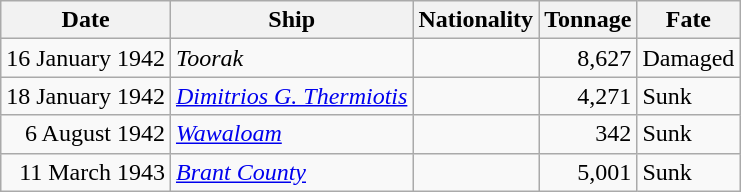<table class="wikitable sortable">
<tr>
<th>Date</th>
<th>Ship </th>
<th>Nationality</th>
<th>Tonnage</th>
<th>Fate</th>
</tr>
<tr>
<td align="right">16 January 1942</td>
<td align="left"><em>Toorak</em></td>
<td align="left"></td>
<td align="right">8,627</td>
<td align="left">Damaged</td>
</tr>
<tr>
<td align="right">18 January 1942</td>
<td align="left"><a href='#'><em>Dimitrios G. Thermiotis</em></a></td>
<td align="left"></td>
<td align="right">4,271</td>
<td align="left">Sunk</td>
</tr>
<tr>
<td align="right">6 August 1942</td>
<td align="left"><a href='#'><em>Wawaloam</em></a></td>
<td align="left"></td>
<td align="right">342</td>
<td align="left">Sunk</td>
</tr>
<tr>
<td align="right">11 March 1943</td>
<td align="left"><a href='#'><em>Brant County</em></a></td>
<td align="left"></td>
<td align="right">5,001</td>
<td align="left">Sunk</td>
</tr>
</table>
